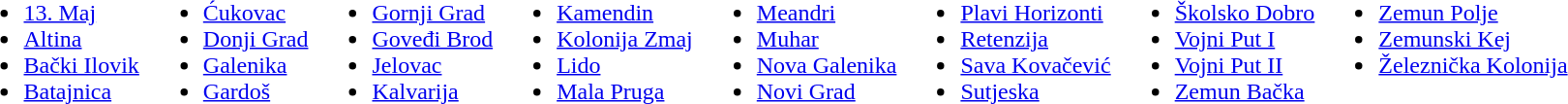<table>
<tr valign=top>
<td><br><ul><li><a href='#'>13. Maj</a></li><li><a href='#'>Altina</a></li><li><a href='#'>Bački Ilovik</a></li><li><a href='#'>Batajnica</a></li></ul></td>
<td><br><ul><li><a href='#'>Ćukovac</a></li><li><a href='#'>Donji Grad</a></li><li><a href='#'>Galenika</a></li><li><a href='#'>Gardoš</a></li></ul></td>
<td><br><ul><li><a href='#'>Gornji Grad</a></li><li><a href='#'>Goveđi Brod</a></li><li><a href='#'>Jelovac</a></li><li><a href='#'>Kalvarija</a></li></ul></td>
<td><br><ul><li><a href='#'>Kamendin</a></li><li><a href='#'>Kolonija Zmaj</a></li><li><a href='#'>Lido</a></li><li><a href='#'>Mala Pruga</a></li></ul></td>
<td><br><ul><li><a href='#'>Meandri</a></li><li><a href='#'>Muhar</a></li><li><a href='#'>Nova Galenika</a></li><li><a href='#'>Novi Grad</a></li></ul></td>
<td><br><ul><li><a href='#'>Plavi Horizonti</a></li><li><a href='#'>Retenzija</a></li><li><a href='#'>Sava Kovačević</a></li><li><a href='#'>Sutjeska</a></li></ul></td>
<td><br><ul><li><a href='#'>Školsko Dobro</a></li><li><a href='#'>Vojni Put I</a></li><li><a href='#'>Vojni Put II</a></li><li><a href='#'>Zemun Bačka</a></li></ul></td>
<td><br><ul><li><a href='#'>Zemun Polje</a></li><li><a href='#'>Zemunski Kej</a></li><li><a href='#'>Železnička Kolonija</a></li></ul></td>
</tr>
</table>
